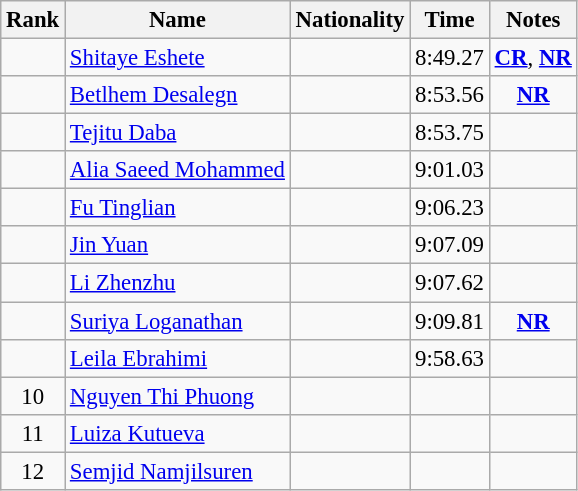<table class="wikitable sortable" style="text-align:center;font-size:95%">
<tr>
<th>Rank</th>
<th>Name</th>
<th>Nationality</th>
<th>Time</th>
<th>Notes</th>
</tr>
<tr>
<td></td>
<td align=left><a href='#'>Shitaye Eshete</a></td>
<td align=left></td>
<td>8:49.27</td>
<td><strong><a href='#'>CR</a></strong>, <strong><a href='#'>NR</a></strong></td>
</tr>
<tr>
<td></td>
<td align=left><a href='#'>Betlhem Desalegn</a></td>
<td align=left></td>
<td>8:53.56</td>
<td><strong><a href='#'>NR</a></strong></td>
</tr>
<tr>
<td></td>
<td align=left><a href='#'>Tejitu Daba</a></td>
<td align=left></td>
<td>8:53.75</td>
<td></td>
</tr>
<tr>
<td></td>
<td align=left><a href='#'>Alia Saeed Mohammed</a></td>
<td align=left></td>
<td>9:01.03</td>
<td></td>
</tr>
<tr>
<td></td>
<td align=left><a href='#'>Fu Tinglian</a></td>
<td align=left></td>
<td>9:06.23</td>
<td></td>
</tr>
<tr>
<td></td>
<td align=left><a href='#'>Jin Yuan</a></td>
<td align=left></td>
<td>9:07.09</td>
<td></td>
</tr>
<tr>
<td></td>
<td align=left><a href='#'>Li Zhenzhu</a></td>
<td align=left></td>
<td>9:07.62</td>
<td></td>
</tr>
<tr>
<td></td>
<td align=left><a href='#'>Suriya Loganathan</a></td>
<td align=left></td>
<td>9:09.81</td>
<td><strong><a href='#'>NR</a></strong></td>
</tr>
<tr>
<td></td>
<td align=left><a href='#'>Leila Ebrahimi</a></td>
<td align=left></td>
<td>9:58.63</td>
<td></td>
</tr>
<tr>
<td>10</td>
<td align=left><a href='#'>Nguyen Thi Phuong</a></td>
<td align=left></td>
<td></td>
<td></td>
</tr>
<tr>
<td>11</td>
<td align=left><a href='#'>Luiza Kutueva</a></td>
<td align=left></td>
<td></td>
<td></td>
</tr>
<tr>
<td>12</td>
<td align=left><a href='#'>Semjid Namjilsuren</a></td>
<td align=left></td>
<td></td>
<td></td>
</tr>
</table>
